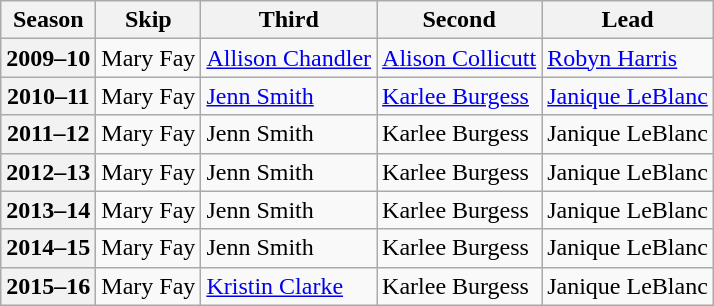<table class="wikitable">
<tr>
<th scope="col">Season</th>
<th scope="col">Skip</th>
<th scope="col">Third</th>
<th scope="col">Second</th>
<th scope="col">Lead</th>
</tr>
<tr>
<th scope="row">2009–10</th>
<td>Mary Fay</td>
<td><a href='#'>Allison Chandler</a></td>
<td><a href='#'>Alison Collicutt</a></td>
<td><a href='#'>Robyn Harris</a></td>
</tr>
<tr>
<th scope="row">2010–11</th>
<td>Mary Fay</td>
<td><a href='#'>Jenn Smith</a></td>
<td><a href='#'>Karlee Burgess</a></td>
<td><a href='#'>Janique LeBlanc</a></td>
</tr>
<tr>
<th scope="row">2011–12</th>
<td>Mary Fay</td>
<td>Jenn Smith</td>
<td>Karlee Burgess</td>
<td>Janique LeBlanc</td>
</tr>
<tr>
<th scope="row">2012–13</th>
<td>Mary Fay</td>
<td>Jenn Smith</td>
<td>Karlee Burgess</td>
<td>Janique LeBlanc</td>
</tr>
<tr>
<th scope="row">2013–14</th>
<td>Mary Fay</td>
<td>Jenn Smith</td>
<td>Karlee Burgess</td>
<td>Janique LeBlanc</td>
</tr>
<tr>
<th scope="row">2014–15</th>
<td>Mary Fay</td>
<td>Jenn Smith</td>
<td>Karlee Burgess</td>
<td>Janique LeBlanc</td>
</tr>
<tr>
<th scope="row">2015–16</th>
<td>Mary Fay</td>
<td><a href='#'>Kristin Clarke</a></td>
<td>Karlee Burgess</td>
<td>Janique LeBlanc</td>
</tr>
</table>
